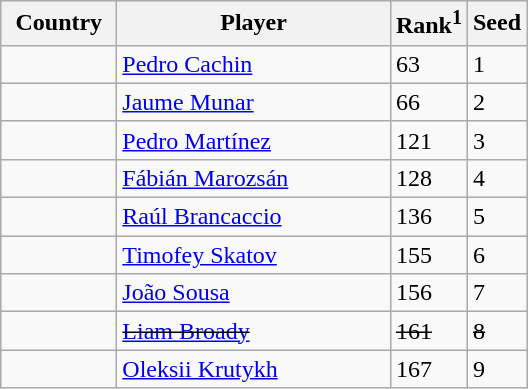<table class="sortable wikitable">
<tr>
<th width="70">Country</th>
<th width="175">Player</th>
<th>Rank<sup>1</sup></th>
<th>Seed</th>
</tr>
<tr>
<td></td>
<td><a href='#'>Pedro Cachin</a></td>
<td>63</td>
<td>1</td>
</tr>
<tr>
<td></td>
<td><a href='#'>Jaume Munar</a></td>
<td>66</td>
<td>2</td>
</tr>
<tr>
<td></td>
<td><a href='#'>Pedro Martínez</a></td>
<td>121</td>
<td>3</td>
</tr>
<tr>
<td></td>
<td><a href='#'>Fábián Marozsán</a></td>
<td>128</td>
<td>4</td>
</tr>
<tr>
<td></td>
<td><a href='#'>Raúl Brancaccio</a></td>
<td>136</td>
<td>5</td>
</tr>
<tr>
<td></td>
<td><a href='#'>Timofey Skatov</a></td>
<td>155</td>
<td>6</td>
</tr>
<tr>
<td></td>
<td><a href='#'>João Sousa</a></td>
<td>156</td>
<td>7</td>
</tr>
<tr>
<td><s></s></td>
<td><s><a href='#'>Liam Broady</a></s></td>
<td><s>161</s></td>
<td><s>8</s></td>
</tr>
<tr>
<td></td>
<td><a href='#'>Oleksii Krutykh</a></td>
<td>167</td>
<td>9</td>
</tr>
</table>
